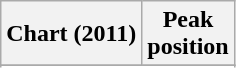<table class="wikitable sortable">
<tr>
<th>Chart (2011)</th>
<th>Peak<br>position</th>
</tr>
<tr>
</tr>
<tr>
</tr>
<tr>
</tr>
<tr>
</tr>
<tr>
</tr>
<tr>
</tr>
</table>
